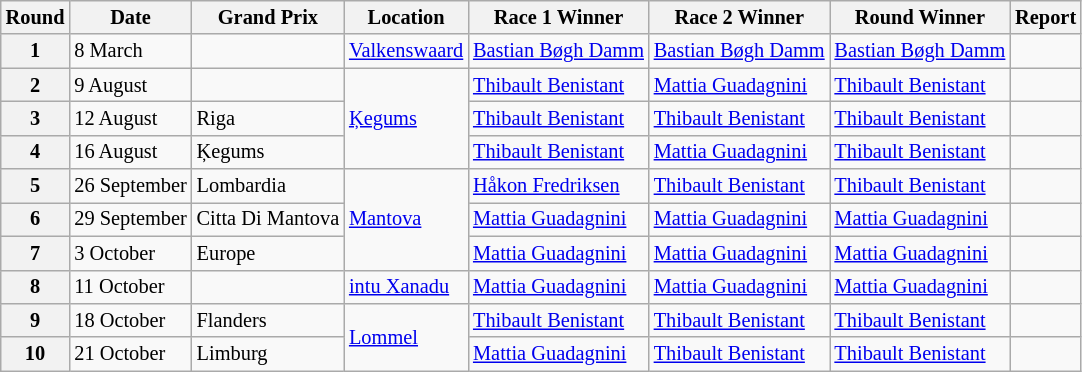<table class="wikitable" style="font-size: 85%;">
<tr>
<th scope="col">Round</th>
<th scope="col">Date</th>
<th scope="col">Grand Prix</th>
<th scope="col">Location</th>
<th scope="col">Race 1 Winner</th>
<th scope="col">Race 2 Winner</th>
<th scope="col">Round Winner</th>
<th scope="col">Report</th>
</tr>
<tr>
<th scope="row">1</th>
<td>8 March</td>
<td></td>
<td><a href='#'>Valkenswaard</a></td>
<td> <a href='#'>Bastian Bøgh Damm</a></td>
<td> <a href='#'>Bastian Bøgh Damm</a></td>
<td> <a href='#'>Bastian Bøgh Damm</a></td>
<td></td>
</tr>
<tr>
<th scope="row">2</th>
<td>9 August</td>
<td></td>
<td rowspan=3><a href='#'>Ķegums</a></td>
<td> <a href='#'>Thibault Benistant</a></td>
<td> <a href='#'>Mattia Guadagnini</a></td>
<td> <a href='#'>Thibault Benistant</a></td>
<td></td>
</tr>
<tr>
<th scope="row">3</th>
<td>12 August</td>
<td> Riga</td>
<td> <a href='#'>Thibault Benistant</a></td>
<td> <a href='#'>Thibault Benistant</a></td>
<td> <a href='#'>Thibault Benistant</a></td>
<td></td>
</tr>
<tr>
<th scope="row">4</th>
<td>16 August</td>
<td> Ķegums</td>
<td> <a href='#'>Thibault Benistant</a></td>
<td> <a href='#'>Mattia Guadagnini</a></td>
<td> <a href='#'>Thibault Benistant</a></td>
<td></td>
</tr>
<tr>
<th scope="row">5</th>
<td>26 September</td>
<td> Lombardia</td>
<td rowspan=3><a href='#'>Mantova</a></td>
<td> <a href='#'>Håkon Fredriksen</a></td>
<td> <a href='#'>Thibault Benistant</a></td>
<td> <a href='#'>Thibault Benistant</a></td>
<td></td>
</tr>
<tr>
<th scope="row">6</th>
<td>29 September</td>
<td> Citta Di Mantova</td>
<td> <a href='#'>Mattia Guadagnini</a></td>
<td> <a href='#'>Mattia Guadagnini</a></td>
<td> <a href='#'>Mattia Guadagnini</a></td>
<td></td>
</tr>
<tr>
<th scope="row">7</th>
<td>3 October</td>
<td> Europe</td>
<td> <a href='#'>Mattia Guadagnini</a></td>
<td> <a href='#'>Mattia Guadagnini</a></td>
<td> <a href='#'>Mattia Guadagnini</a></td>
<td></td>
</tr>
<tr>
<th scope="row">8</th>
<td>11 October</td>
<td></td>
<td><a href='#'>intu Xanadu</a></td>
<td> <a href='#'>Mattia Guadagnini</a></td>
<td> <a href='#'>Mattia Guadagnini</a></td>
<td> <a href='#'>Mattia Guadagnini</a></td>
<td></td>
</tr>
<tr>
<th scope="row">9</th>
<td>18 October</td>
<td> Flanders</td>
<td rowspan=2><a href='#'>Lommel</a></td>
<td> <a href='#'>Thibault Benistant</a></td>
<td> <a href='#'>Thibault Benistant</a></td>
<td> <a href='#'>Thibault Benistant</a></td>
<td></td>
</tr>
<tr>
<th scope="row">10</th>
<td>21 October</td>
<td> Limburg</td>
<td> <a href='#'>Mattia Guadagnini</a></td>
<td> <a href='#'>Thibault Benistant</a></td>
<td> <a href='#'>Thibault Benistant</a></td>
<td></td>
</tr>
</table>
